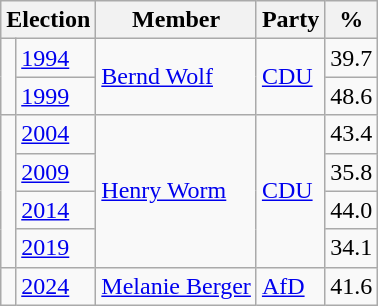<table class=wikitable>
<tr>
<th colspan=2>Election</th>
<th>Member</th>
<th>Party</th>
<th>%</th>
</tr>
<tr>
<td rowspan=2 bgcolor=></td>
<td><a href='#'>1994</a></td>
<td rowspan=2><a href='#'>Bernd Wolf</a></td>
<td rowspan=2><a href='#'>CDU</a></td>
<td align=right>39.7</td>
</tr>
<tr>
<td><a href='#'>1999</a></td>
<td align=right>48.6</td>
</tr>
<tr>
<td rowspan=4 bgcolor=></td>
<td><a href='#'>2004</a></td>
<td rowspan=4><a href='#'>Henry Worm</a></td>
<td rowspan=4><a href='#'>CDU</a></td>
<td align=right>43.4</td>
</tr>
<tr>
<td><a href='#'>2009</a></td>
<td align=right>35.8</td>
</tr>
<tr>
<td><a href='#'>2014</a></td>
<td align=right>44.0</td>
</tr>
<tr>
<td><a href='#'>2019</a></td>
<td align=right>34.1</td>
</tr>
<tr>
<td bgcolor=></td>
<td><a href='#'>2024</a></td>
<td><a href='#'>Melanie Berger</a></td>
<td><a href='#'>AfD</a></td>
<td align=right>41.6</td>
</tr>
</table>
